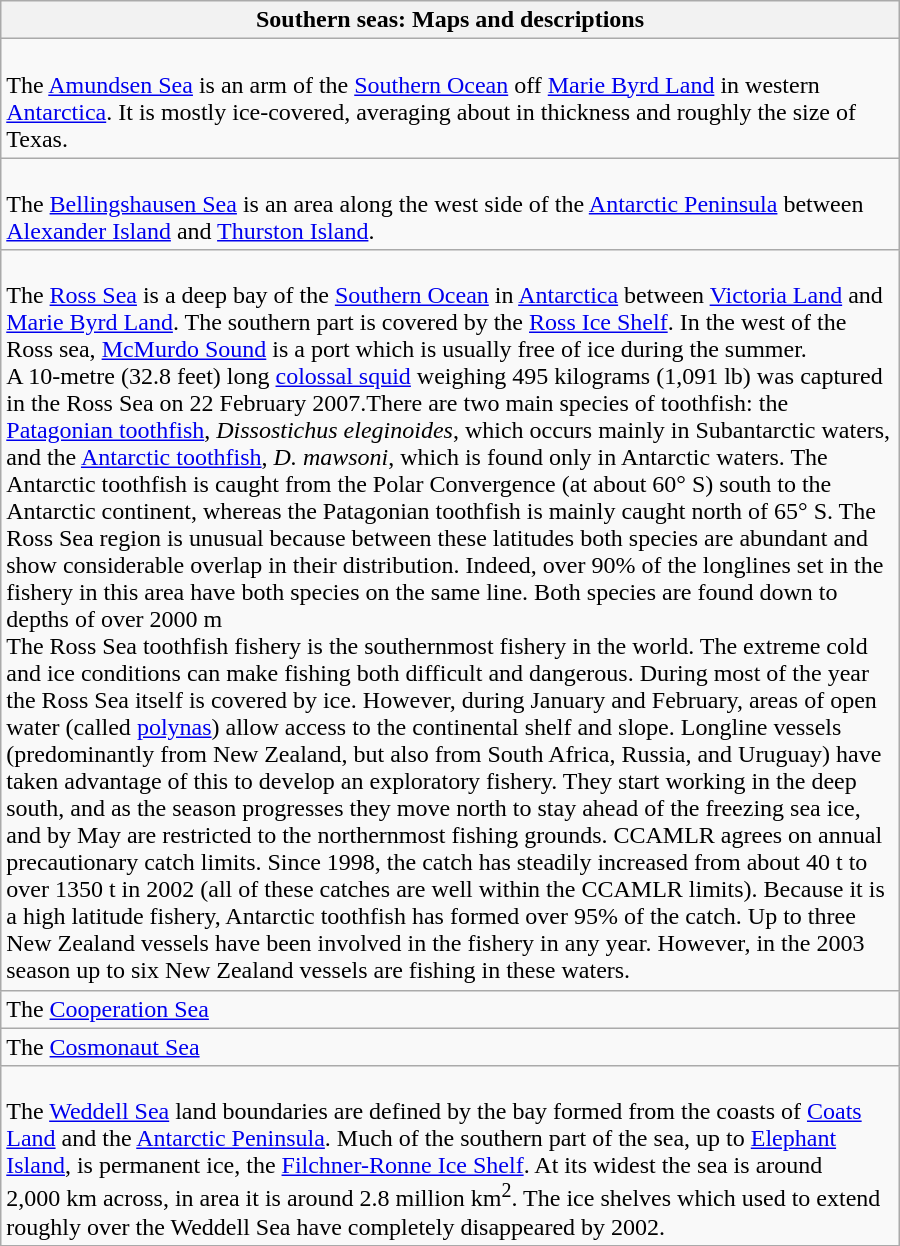<table class="wikitable collapsible collapsed" style="text-align: left; width: 600px;">
<tr>
<th>Southern seas: Maps and descriptions</th>
</tr>
<tr>
<td><br>The <a href='#'>Amundsen Sea</a> is an arm of the <a href='#'>Southern Ocean</a> off <a href='#'>Marie Byrd Land</a> in western <a href='#'>Antarctica</a>. It is mostly ice-covered, averaging about  in thickness and roughly the size of Texas.</td>
</tr>
<tr>
<td><br>The <a href='#'>Bellingshausen Sea</a> is an area along the west side of the <a href='#'>Antarctic Peninsula</a> between <a href='#'>Alexander Island</a> and <a href='#'>Thurston Island</a>.</td>
</tr>
<tr>
<td><br>The <a href='#'>Ross Sea</a> is a deep bay of the <a href='#'>Southern Ocean</a> in <a href='#'>Antarctica</a> between <a href='#'>Victoria Land</a> and <a href='#'>Marie Byrd Land</a>.  The southern part is covered by the <a href='#'>Ross Ice Shelf</a>. In the west of the Ross sea, <a href='#'>McMurdo Sound</a> is a port which is usually free of ice during the summer.<br>A 10-metre (32.8 feet) long <a href='#'>colossal squid</a> weighing 495 kilograms (1,091 lb) was captured in the Ross Sea on 22 February 2007.There are two main species of toothfish:
the <a href='#'>Patagonian toothfish</a>, <em>Dissostichus eleginoides</em>, which occurs mainly in Subantarctic waters, and the <a href='#'>Antarctic toothfish</a>, <em>D. mawsoni</em>, which is found only in Antarctic waters. The Antarctic toothfish is caught from the Polar Convergence (at about 60° S) south to the Antarctic continent, whereas the Patagonian toothfish is mainly caught north of 65° S. The Ross Sea region is unusual because between these latitudes both species are abundant and show considerable overlap in their distribution. Indeed, over 90% of the longlines set in the fishery in this area have both species on the same line. Both species are found down to depths of over 2000 m<br>The Ross Sea toothfish fishery is the southernmost fishery in the world. The extreme cold and ice conditions can make fishing both difficult and dangerous. During most of the year the Ross Sea itself is covered by ice. However, during January and February, areas of open water (called <a href='#'>polynas</a>) allow access to the continental shelf and slope. Longline vessels (predominantly from New Zealand, but also from South Africa, Russia, and Uruguay) have taken advantage of this to develop an exploratory fishery. They start working in the deep south, and as the season progresses they move north to stay ahead of the freezing sea ice, and by May are restricted to the northernmost fishing grounds. CCAMLR agrees on annual precautionary catch limits. Since 1998, the catch has steadily increased from about 40 t to over 1350 t in 2002 (all of these catches are well within the CCAMLR limits). Because it is a high latitude fishery, Antarctic toothfish has formed over 95% of the catch. Up to three New Zealand vessels have been involved in the fishery in any year. However, in the 2003 season up to six New Zealand vessels are fishing in these waters.</td>
</tr>
<tr>
<td>The <a href='#'>Cooperation Sea</a></td>
</tr>
<tr>
<td>The <a href='#'>Cosmonaut Sea</a></td>
</tr>
<tr>
<td><br>The <a href='#'>Weddell Sea</a> land boundaries are defined by the bay formed from the coasts of <a href='#'>Coats Land</a> and the <a href='#'>Antarctic Peninsula</a>. Much of the southern part of the sea, up to <a href='#'>Elephant Island</a>, is permanent ice, the <a href='#'>Filchner-Ronne Ice Shelf</a>. At its widest the sea is around 2,000 km across, in area it is around 2.8 million km<sup>2</sup>. The ice shelves which used to extend roughly  over the Weddell Sea have completely disappeared by 2002.</td>
</tr>
</table>
